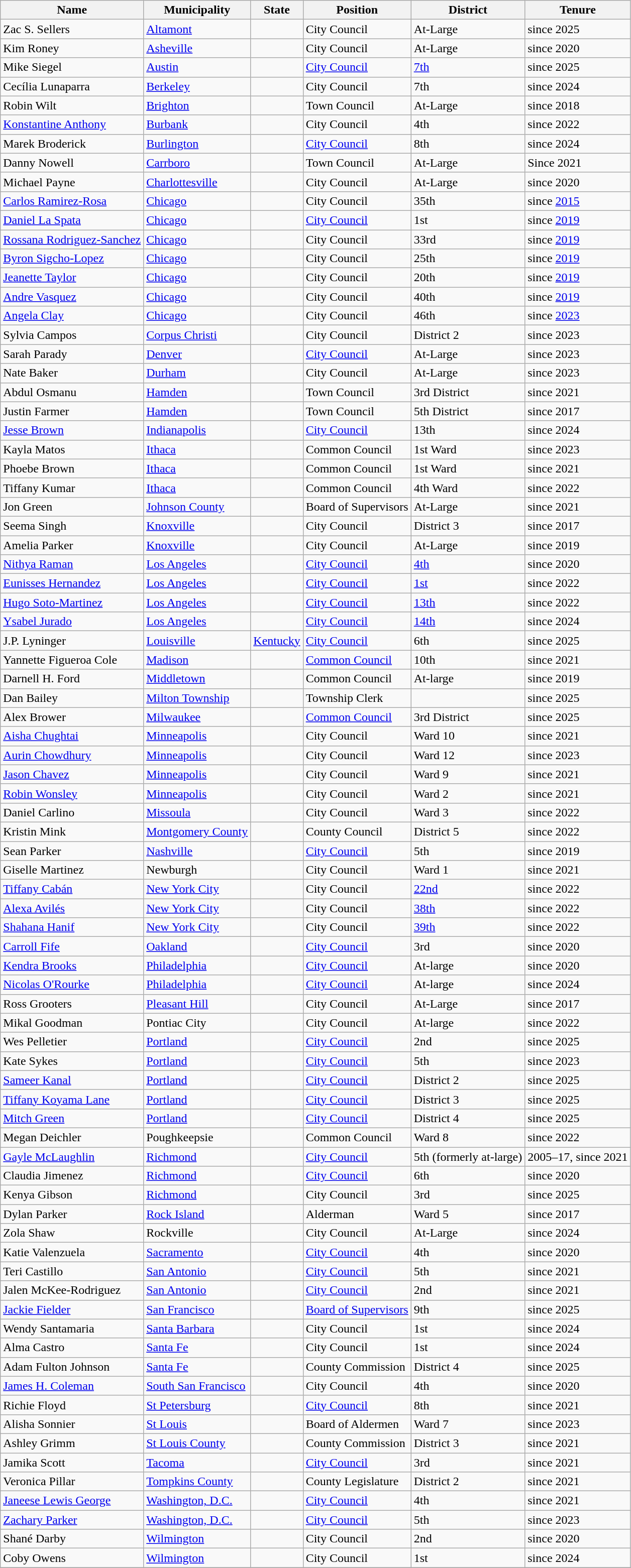<table class="wikitable sortable">
<tr>
<th>Name</th>
<th>Municipality</th>
<th>State</th>
<th>Position</th>
<th>District</th>
<th>Tenure</th>
</tr>
<tr>
<td>Zac S. Sellers</td>
<td><a href='#'>Altamont</a></td>
<td></td>
<td>City Council</td>
<td>At-Large</td>
<td>since 2025</td>
</tr>
<tr>
<td>Kim Roney</td>
<td><a href='#'>Asheville</a></td>
<td></td>
<td>City Council</td>
<td>At-Large</td>
<td>since 2020</td>
</tr>
<tr>
<td>Mike Siegel</td>
<td><a href='#'>Austin</a></td>
<td></td>
<td><a href='#'>City Council</a></td>
<td><a href='#'>7th</a></td>
<td>since 2025</td>
</tr>
<tr>
<td>Cecília Lunaparra</td>
<td><a href='#'>Berkeley</a></td>
<td></td>
<td>City Council</td>
<td>7th</td>
<td>since 2024</td>
</tr>
<tr>
<td>Robin Wilt</td>
<td><a href='#'>Brighton</a></td>
<td></td>
<td>Town Council</td>
<td>At-Large</td>
<td>since 2018</td>
</tr>
<tr>
<td><a href='#'>Konstantine Anthony</a></td>
<td><a href='#'>Burbank</a></td>
<td></td>
<td>City Council</td>
<td>4th</td>
<td>since 2022</td>
</tr>
<tr>
<td>Marek Broderick</td>
<td><a href='#'>Burlington</a></td>
<td></td>
<td><a href='#'>City Council</a></td>
<td>8th</td>
<td>since 2024</td>
</tr>
<tr>
<td>Danny Nowell</td>
<td><a href='#'>Carrboro</a></td>
<td></td>
<td>Town Council</td>
<td>At-Large</td>
<td>Since 2021</td>
</tr>
<tr>
<td>Michael Payne</td>
<td><a href='#'>Charlottesville</a></td>
<td></td>
<td>City Council</td>
<td>At-Large</td>
<td>since 2020</td>
</tr>
<tr>
<td><a href='#'>Carlos Ramirez-Rosa</a></td>
<td><a href='#'>Chicago</a></td>
<td></td>
<td>City Council</td>
<td>35th</td>
<td>since <a href='#'>2015</a></td>
</tr>
<tr>
<td><a href='#'>Daniel La Spata</a></td>
<td><a href='#'>Chicago</a></td>
<td></td>
<td><a href='#'>City Council</a></td>
<td>1st</td>
<td>since <a href='#'>2019</a></td>
</tr>
<tr>
<td><a href='#'>Rossana Rodriguez-Sanchez</a></td>
<td><a href='#'>Chicago</a></td>
<td></td>
<td>City Council</td>
<td>33rd</td>
<td>since <a href='#'>2019</a></td>
</tr>
<tr>
<td><a href='#'>Byron Sigcho-Lopez</a></td>
<td><a href='#'>Chicago</a></td>
<td></td>
<td>City Council</td>
<td>25th</td>
<td>since <a href='#'>2019</a></td>
</tr>
<tr>
<td><a href='#'>Jeanette Taylor</a></td>
<td><a href='#'>Chicago</a></td>
<td></td>
<td>City Council</td>
<td>20th</td>
<td>since <a href='#'>2019</a></td>
</tr>
<tr>
<td><a href='#'>Andre Vasquez</a></td>
<td><a href='#'>Chicago</a></td>
<td></td>
<td>City Council</td>
<td>40th</td>
<td>since <a href='#'>2019</a></td>
</tr>
<tr>
<td><a href='#'>Angela Clay</a></td>
<td><a href='#'>Chicago</a></td>
<td></td>
<td>City Council</td>
<td>46th</td>
<td>since <a href='#'>2023</a></td>
</tr>
<tr>
<td>Sylvia Campos</td>
<td><a href='#'>Corpus Christi</a></td>
<td></td>
<td>City Council</td>
<td>District 2</td>
<td>since 2023</td>
</tr>
<tr>
<td>Sarah Parady</td>
<td><a href='#'>Denver</a></td>
<td></td>
<td><a href='#'>City Council</a></td>
<td>At-Large</td>
<td>since 2023</td>
</tr>
<tr>
<td>Nate Baker</td>
<td><a href='#'>Durham</a></td>
<td></td>
<td>City Council</td>
<td>At-Large</td>
<td>since 2023</td>
</tr>
<tr>
<td>Abdul Osmanu</td>
<td><a href='#'>Hamden</a></td>
<td></td>
<td>Town Council</td>
<td>3rd District</td>
<td>since 2021</td>
</tr>
<tr>
<td>Justin Farmer</td>
<td><a href='#'>Hamden</a></td>
<td></td>
<td>Town Council</td>
<td>5th District</td>
<td>since 2017</td>
</tr>
<tr>
<td><a href='#'>Jesse Brown</a></td>
<td><a href='#'>Indianapolis</a></td>
<td></td>
<td><a href='#'>City Council</a></td>
<td>13th</td>
<td>since 2024</td>
</tr>
<tr>
<td>Kayla Matos</td>
<td><a href='#'>Ithaca</a></td>
<td></td>
<td>Common Council</td>
<td>1st Ward</td>
<td>since 2023</td>
</tr>
<tr>
<td>Phoebe Brown</td>
<td><a href='#'>Ithaca</a></td>
<td></td>
<td>Common Council</td>
<td>1st Ward</td>
<td>since 2021</td>
</tr>
<tr>
<td>Tiffany Kumar</td>
<td><a href='#'>Ithaca</a></td>
<td></td>
<td>Common Council</td>
<td>4th Ward</td>
<td>since 2022</td>
</tr>
<tr>
<td>Jon Green</td>
<td><a href='#'>Johnson County</a></td>
<td></td>
<td>Board of Supervisors</td>
<td>At-Large</td>
<td>since 2021</td>
</tr>
<tr>
<td>Seema Singh</td>
<td><a href='#'>Knoxville</a></td>
<td></td>
<td>City Council</td>
<td>District 3</td>
<td>since 2017</td>
</tr>
<tr>
<td>Amelia Parker</td>
<td><a href='#'>Knoxville</a></td>
<td></td>
<td>City Council</td>
<td>At-Large</td>
<td>since 2019</td>
</tr>
<tr>
<td><a href='#'>Nithya Raman</a></td>
<td><a href='#'>Los Angeles</a></td>
<td></td>
<td><a href='#'>City Council</a></td>
<td><a href='#'>4th</a></td>
<td>since 2020</td>
</tr>
<tr>
<td><a href='#'>Eunisses Hernandez</a></td>
<td><a href='#'>Los Angeles</a></td>
<td></td>
<td><a href='#'>City Council</a></td>
<td><a href='#'>1st</a></td>
<td>since 2022</td>
</tr>
<tr>
<td><a href='#'>Hugo Soto-Martinez</a></td>
<td><a href='#'>Los Angeles</a></td>
<td></td>
<td><a href='#'>City Council</a></td>
<td><a href='#'>13th</a></td>
<td>since 2022</td>
</tr>
<tr>
<td><a href='#'>Ysabel Jurado</a></td>
<td><a href='#'>Los Angeles</a></td>
<td></td>
<td><a href='#'>City Council</a></td>
<td><a href='#'>14th</a></td>
<td>since 2024</td>
</tr>
<tr>
<td>J.P. Lyninger</td>
<td><a href='#'>Louisville</a></td>
<td> <a href='#'>Kentucky</a></td>
<td><a href='#'>City Council</a></td>
<td>6th</td>
<td>since 2025</td>
</tr>
<tr>
<td>Yannette Figueroa Cole</td>
<td><a href='#'>Madison</a></td>
<td></td>
<td><a href='#'>Common Council</a></td>
<td>10th</td>
<td>since 2021</td>
</tr>
<tr>
<td>Darnell H. Ford</td>
<td><a href='#'>Middletown</a></td>
<td></td>
<td>Common Council</td>
<td>At-large</td>
<td>since 2019</td>
</tr>
<tr>
<td>Dan Bailey</td>
<td><a href='#'>Milton Township</a></td>
<td></td>
<td>Township Clerk</td>
<td></td>
<td>since 2025</td>
</tr>
<tr>
<td>Alex Brower</td>
<td><a href='#'>Milwaukee</a></td>
<td></td>
<td><a href='#'>Common Council</a></td>
<td>3rd District</td>
<td>since 2025</td>
</tr>
<tr>
<td><a href='#'>Aisha Chughtai</a></td>
<td><a href='#'>Minneapolis</a></td>
<td></td>
<td>City Council</td>
<td>Ward 10</td>
<td>since 2021</td>
</tr>
<tr>
<td><a href='#'>Aurin Chowdhury</a></td>
<td><a href='#'>Minneapolis</a></td>
<td></td>
<td>City Council</td>
<td>Ward 12</td>
<td>since 2023</td>
</tr>
<tr>
<td><a href='#'>Jason Chavez</a></td>
<td><a href='#'>Minneapolis</a></td>
<td></td>
<td>City Council</td>
<td>Ward 9</td>
<td>since 2021</td>
</tr>
<tr>
<td><a href='#'>Robin Wonsley</a></td>
<td><a href='#'>Minneapolis</a></td>
<td></td>
<td>City Council</td>
<td>Ward 2</td>
<td>since 2021</td>
</tr>
<tr>
<td>Daniel Carlino</td>
<td><a href='#'>Missoula</a></td>
<td></td>
<td>City Council</td>
<td>Ward 3</td>
<td>since 2022</td>
</tr>
<tr>
<td>Kristin Mink</td>
<td><a href='#'>Montgomery County</a></td>
<td></td>
<td>County Council</td>
<td>District 5</td>
<td>since 2022</td>
</tr>
<tr>
<td>Sean Parker</td>
<td><a href='#'>Nashville</a></td>
<td></td>
<td><a href='#'>City Council</a></td>
<td>5th</td>
<td>since 2019</td>
</tr>
<tr>
<td>Giselle Martinez</td>
<td>Newburgh</td>
<td></td>
<td>City Council</td>
<td>Ward 1</td>
<td>since 2021</td>
</tr>
<tr>
<td><a href='#'>Tiffany Cabán</a></td>
<td><a href='#'>New York City</a></td>
<td></td>
<td>City Council</td>
<td><a href='#'>22nd</a></td>
<td>since 2022</td>
</tr>
<tr>
<td><a href='#'>Alexa Avilés</a></td>
<td><a href='#'>New York City</a></td>
<td></td>
<td>City Council</td>
<td><a href='#'>38th</a></td>
<td>since 2022</td>
</tr>
<tr>
<td><a href='#'>Shahana Hanif</a></td>
<td><a href='#'>New York City</a></td>
<td></td>
<td>City Council</td>
<td><a href='#'>39th</a></td>
<td>since 2022</td>
</tr>
<tr>
<td><a href='#'>Carroll Fife</a></td>
<td><a href='#'>Oakland</a></td>
<td></td>
<td><a href='#'>City Council</a></td>
<td>3rd</td>
<td>since 2020</td>
</tr>
<tr>
<td><a href='#'>Kendra Brooks</a></td>
<td><a href='#'>Philadelphia</a></td>
<td></td>
<td><a href='#'>City Council</a></td>
<td>At-large</td>
<td>since 2020</td>
</tr>
<tr>
<td><a href='#'>Nicolas O'Rourke</a></td>
<td><a href='#'>Philadelphia</a></td>
<td></td>
<td><a href='#'>City Council</a></td>
<td>At-large</td>
<td>since 2024</td>
</tr>
<tr>
<td>Ross Grooters</td>
<td><a href='#'>Pleasant Hill</a></td>
<td></td>
<td>City Council</td>
<td>At-Large</td>
<td>since 2017</td>
</tr>
<tr>
<td>Mikal Goodman</td>
<td>Pontiac City</td>
<td></td>
<td>City Council</td>
<td>At-large</td>
<td>since 2022</td>
</tr>
<tr>
<td>Wes Pelletier</td>
<td><a href='#'>Portland</a></td>
<td></td>
<td><a href='#'>City Council</a></td>
<td>2nd</td>
<td>since 2025</td>
</tr>
<tr>
<td>Kate Sykes</td>
<td><a href='#'>Portland</a></td>
<td></td>
<td><a href='#'>City Council</a></td>
<td>5th</td>
<td>since 2023</td>
</tr>
<tr>
<td><a href='#'>Sameer Kanal</a></td>
<td><a href='#'>Portland</a></td>
<td></td>
<td><a href='#'>City Council</a></td>
<td>District 2</td>
<td>since 2025</td>
</tr>
<tr>
<td><a href='#'>Tiffany Koyama Lane</a></td>
<td><a href='#'>Portland</a></td>
<td></td>
<td><a href='#'>City Council</a></td>
<td>District 3</td>
<td>since 2025</td>
</tr>
<tr>
<td><a href='#'>Mitch Green</a></td>
<td><a href='#'>Portland</a></td>
<td></td>
<td><a href='#'>City Council</a></td>
<td>District 4</td>
<td>since 2025</td>
</tr>
<tr>
<td>Megan Deichler</td>
<td>Poughkeepsie</td>
<td></td>
<td>Common Council</td>
<td>Ward 8</td>
<td>since 2022</td>
</tr>
<tr>
<td><a href='#'>Gayle McLaughlin</a></td>
<td><a href='#'>Richmond</a></td>
<td></td>
<td><a href='#'>City Council</a></td>
<td>5th (formerly at-large)</td>
<td>2005–17, since 2021</td>
</tr>
<tr>
<td>Claudia Jimenez</td>
<td><a href='#'>Richmond</a></td>
<td></td>
<td><a href='#'>City Council</a></td>
<td>6th</td>
<td>since 2020</td>
</tr>
<tr>
<td>Kenya Gibson</td>
<td><a href='#'>Richmond</a></td>
<td></td>
<td>City Council</td>
<td>3rd</td>
<td>since 2025</td>
</tr>
<tr>
<td>Dylan Parker</td>
<td><a href='#'>Rock Island</a></td>
<td></td>
<td>Alderman</td>
<td>Ward 5</td>
<td>since 2017</td>
</tr>
<tr>
<td>Zola Shaw</td>
<td>Rockville</td>
<td></td>
<td>City Council</td>
<td>At-Large</td>
<td>since 2024</td>
</tr>
<tr>
<td>Katie Valenzuela</td>
<td><a href='#'>Sacramento</a></td>
<td></td>
<td><a href='#'>City Council</a></td>
<td>4th</td>
<td>since 2020</td>
</tr>
<tr>
<td>Teri Castillo</td>
<td><a href='#'>San Antonio</a></td>
<td></td>
<td><a href='#'>City Council</a></td>
<td>5th</td>
<td>since 2021</td>
</tr>
<tr>
<td>Jalen McKee-Rodriguez</td>
<td><a href='#'>San Antonio</a></td>
<td></td>
<td><a href='#'>City Council</a></td>
<td>2nd</td>
<td>since 2021</td>
</tr>
<tr>
<td><a href='#'>Jackie Fielder</a></td>
<td><a href='#'>San Francisco</a></td>
<td></td>
<td><a href='#'>Board of Supervisors</a></td>
<td>9th</td>
<td>since 2025</td>
</tr>
<tr>
<td>Wendy Santamaria</td>
<td><a href='#'>Santa Barbara</a></td>
<td></td>
<td>City Council</td>
<td>1st</td>
<td>since 2024</td>
</tr>
<tr>
<td>Alma Castro</td>
<td><a href='#'>Santa Fe</a></td>
<td></td>
<td>City Council</td>
<td>1st</td>
<td>since 2024</td>
</tr>
<tr>
<td>Adam Fulton Johnson</td>
<td><a href='#'>Santa Fe</a></td>
<td></td>
<td>County Commission</td>
<td>District 4</td>
<td>since 2025</td>
</tr>
<tr>
<td><a href='#'>James H. Coleman</a></td>
<td><a href='#'>South San Francisco</a></td>
<td></td>
<td>City Council</td>
<td>4th</td>
<td>since 2020</td>
</tr>
<tr>
<td>Richie Floyd</td>
<td><a href='#'>St Petersburg</a></td>
<td></td>
<td><a href='#'>City Council</a></td>
<td>8th</td>
<td>since 2021</td>
</tr>
<tr>
<td>Alisha Sonnier</td>
<td><a href='#'>St Louis</a></td>
<td></td>
<td>Board of Aldermen</td>
<td>Ward 7</td>
<td>since 2023</td>
</tr>
<tr>
<td>Ashley Grimm</td>
<td><a href='#'>St Louis County</a></td>
<td></td>
<td>County Commission</td>
<td>District 3</td>
<td>since 2021</td>
</tr>
<tr>
<td>Jamika Scott</td>
<td><a href='#'>Tacoma</a></td>
<td></td>
<td><a href='#'>City Council</a></td>
<td>3rd</td>
<td>since 2021</td>
</tr>
<tr>
<td>Veronica Pillar</td>
<td><a href='#'>Tompkins County</a></td>
<td></td>
<td>County Legislature</td>
<td>District 2</td>
<td>since 2021</td>
</tr>
<tr>
<td><a href='#'>Janeese Lewis George</a></td>
<td><a href='#'>Washington, D.C.</a></td>
<td></td>
<td><a href='#'>City Council</a></td>
<td>4th</td>
<td>since 2021</td>
</tr>
<tr>
<td><a href='#'>Zachary Parker</a></td>
<td><a href='#'>Washington, D.C.</a></td>
<td></td>
<td><a href='#'>City Council</a></td>
<td>5th</td>
<td>since 2023</td>
</tr>
<tr>
<td>Shané Darby</td>
<td><a href='#'>Wilmington</a></td>
<td></td>
<td>City Council</td>
<td>2nd</td>
<td>since 2020</td>
</tr>
<tr>
<td>Coby Owens</td>
<td><a href='#'>Wilmington</a></td>
<td></td>
<td>City Council</td>
<td>1st</td>
<td>since 2024</td>
</tr>
<tr>
</tr>
</table>
